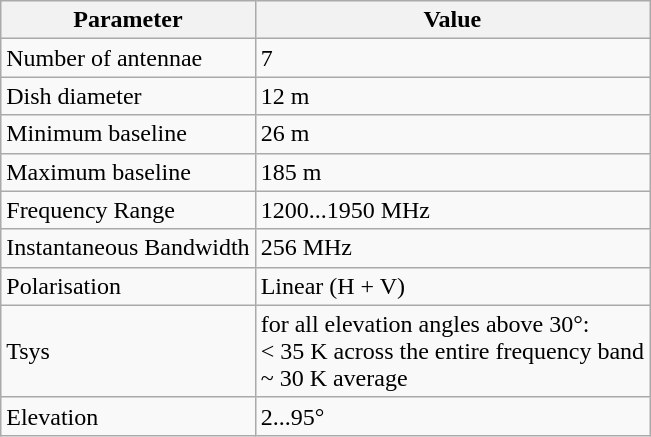<table class="wikitable">
<tr>
<th>Parameter</th>
<th>Value</th>
</tr>
<tr>
<td>Number of antennae</td>
<td>7</td>
</tr>
<tr>
<td>Dish diameter</td>
<td>12 m</td>
</tr>
<tr>
<td>Minimum baseline</td>
<td>26 m</td>
</tr>
<tr>
<td>Maximum baseline</td>
<td>185 m</td>
</tr>
<tr>
<td>Frequency Range</td>
<td>1200...1950 MHz</td>
</tr>
<tr>
<td>Instantaneous Bandwidth</td>
<td>256 MHz</td>
</tr>
<tr>
<td>Polarisation</td>
<td>Linear (H + V)</td>
</tr>
<tr>
<td>Tsys</td>
<td>for all elevation angles above 30°:<br>< 35 K across the entire frequency band<br>~ 30 K average</td>
</tr>
<tr>
<td>Elevation</td>
<td>2...95°</td>
</tr>
</table>
